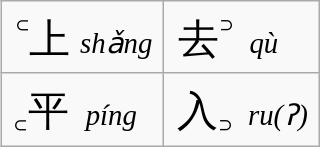<table style="float: right;" class=wikitable>
<tr>
<td><big><big><big><sup> </sup>꜂上<sup> </sup></big></big><em>shǎng</em></big> </td>
<td><big><big><big><sup> </sup>去꜄<sup> </sup></big></big> <em>qù</em></big></td>
</tr>
<tr>
<td><big><big><sub> </sub><big>꜀平<sup> </sup></big></big> <em>píng</em></big></td>
<td><big><big><sub> </sub><big>入꜆<sup> </sup></big></big> <em>ru(ʔ)</em></big> </td>
</tr>
</table>
